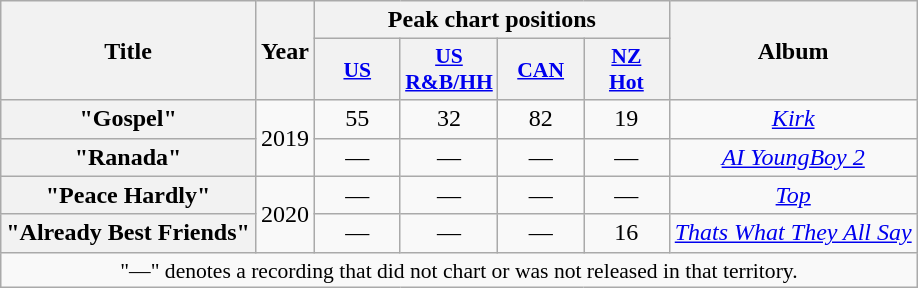<table class="wikitable plainrowheaders"  style="text-align:center;">
<tr>
<th rowspan="2">Title</th>
<th rowspan="2">Year</th>
<th colspan="4">Peak chart positions</th>
<th rowspan="2">Album</th>
</tr>
<tr>
<th scope="col" style="width:3.5em;font-size:90%;"><a href='#'>US</a></th>
<th scope="col" style="width:3.5em;font-size:90%;"><a href='#'>US</a><br><a href='#'>R&B/HH</a></th>
<th scope="col" style="width:3.5em;font-size:90%;"><a href='#'>CAN</a></th>
<th scope="col" style="width:3.5em;font-size:90%;"><a href='#'>NZ<br>Hot</a></th>
</tr>
<tr>
<th scope="row">"Gospel"<br></th>
<td rowspan="2">2019</td>
<td>55</td>
<td>32</td>
<td>82</td>
<td>19</td>
<td><em><a href='#'>Kirk</a></em></td>
</tr>
<tr>
<th scope="row">"Ranada"<br></th>
<td>—</td>
<td>—</td>
<td>—</td>
<td>—</td>
<td><em><a href='#'>AI YoungBoy 2</a></em></td>
</tr>
<tr>
<th scope="row">"Peace Hardly"<br></th>
<td rowspan="2">2020</td>
<td>—</td>
<td>—</td>
<td>—</td>
<td>—</td>
<td><em><a href='#'>Top</a></em></td>
</tr>
<tr>
<th scope="row">"Already Best Friends"<br></th>
<td>—</td>
<td>—</td>
<td>—</td>
<td>16</td>
<td><em><a href='#'>Thats What They All Say</a></em></td>
</tr>
<tr>
<td colspan="14" style="font-size:90%">"—" denotes a recording that did not chart or was not released in that territory.</td>
</tr>
</table>
